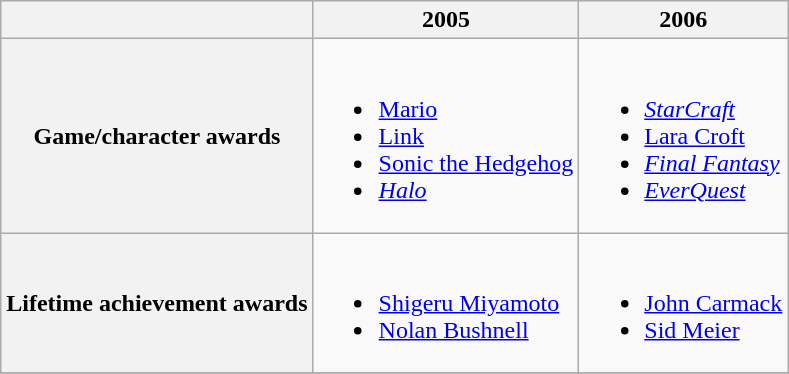<table class="wikitable">
<tr>
<th></th>
<th>2005</th>
<th>2006</th>
</tr>
<tr>
<th>Game/character awards</th>
<td><br><ul><li><a href='#'>Mario</a></li><li><a href='#'>Link</a></li><li><a href='#'>Sonic the Hedgehog</a></li><li><em><a href='#'>Halo</a></em></li></ul></td>
<td><br><ul><li><em><a href='#'>StarCraft</a></em></li><li><a href='#'>Lara Croft</a></li><li><em><a href='#'>Final Fantasy</a></em></li><li><em><a href='#'>EverQuest</a></em></li></ul></td>
</tr>
<tr>
<th>Lifetime achievement awards</th>
<td><br><ul><li><a href='#'>Shigeru Miyamoto</a></li><li><a href='#'>Nolan Bushnell</a></li></ul></td>
<td><br><ul><li><a href='#'>John Carmack</a></li><li><a href='#'>Sid Meier</a></li></ul></td>
</tr>
<tr>
</tr>
</table>
